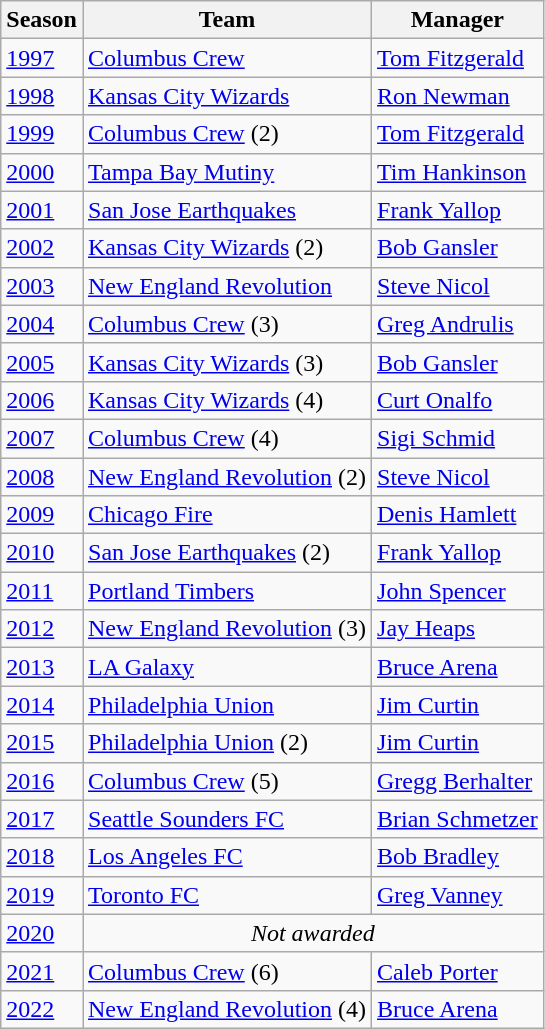<table class="wikitable">
<tr>
<th>Season</th>
<th>Team</th>
<th>Manager</th>
</tr>
<tr>
<td><a href='#'>1997</a></td>
<td> <a href='#'>Columbus Crew</a></td>
<td><a href='#'>Tom Fitzgerald</a></td>
</tr>
<tr>
<td><a href='#'>1998</a></td>
<td> <a href='#'>Kansas City Wizards</a></td>
<td><a href='#'>Ron Newman</a></td>
</tr>
<tr>
<td><a href='#'>1999</a></td>
<td> <a href='#'>Columbus Crew</a> (2)</td>
<td><a href='#'>Tom Fitzgerald</a></td>
</tr>
<tr>
<td><a href='#'>2000</a></td>
<td> <a href='#'>Tampa Bay Mutiny</a></td>
<td><a href='#'>Tim Hankinson</a></td>
</tr>
<tr>
<td><a href='#'>2001</a></td>
<td> <a href='#'>San Jose Earthquakes</a></td>
<td><a href='#'>Frank Yallop</a></td>
</tr>
<tr>
<td><a href='#'>2002</a></td>
<td> <a href='#'>Kansas City Wizards</a> (2)</td>
<td><a href='#'>Bob Gansler</a></td>
</tr>
<tr>
<td><a href='#'>2003</a></td>
<td> <a href='#'>New England Revolution</a></td>
<td><a href='#'>Steve Nicol</a></td>
</tr>
<tr>
<td><a href='#'>2004</a></td>
<td> <a href='#'>Columbus Crew</a> (3)</td>
<td><a href='#'>Greg Andrulis</a></td>
</tr>
<tr>
<td><a href='#'>2005</a></td>
<td> <a href='#'>Kansas City Wizards</a> (3)</td>
<td><a href='#'>Bob Gansler</a></td>
</tr>
<tr>
<td><a href='#'>2006</a></td>
<td> <a href='#'>Kansas City Wizards</a> (4)</td>
<td><a href='#'>Curt Onalfo</a></td>
</tr>
<tr>
<td><a href='#'>2007</a></td>
<td> <a href='#'>Columbus Crew</a> (4)</td>
<td><a href='#'>Sigi Schmid</a></td>
</tr>
<tr>
<td><a href='#'>2008</a></td>
<td> <a href='#'>New England Revolution</a> (2)</td>
<td><a href='#'>Steve Nicol</a></td>
</tr>
<tr>
<td><a href='#'>2009</a></td>
<td> <a href='#'>Chicago Fire</a></td>
<td><a href='#'>Denis Hamlett</a></td>
</tr>
<tr>
<td><a href='#'>2010</a></td>
<td> <a href='#'>San Jose Earthquakes</a> (2)</td>
<td><a href='#'>Frank Yallop</a></td>
</tr>
<tr>
<td><a href='#'>2011</a></td>
<td> <a href='#'>Portland Timbers</a></td>
<td><a href='#'>John Spencer</a></td>
</tr>
<tr>
<td><a href='#'>2012</a></td>
<td> <a href='#'>New England Revolution</a> (3)</td>
<td><a href='#'>Jay Heaps</a></td>
</tr>
<tr>
<td><a href='#'>2013</a></td>
<td> <a href='#'>LA Galaxy</a></td>
<td><a href='#'>Bruce Arena</a></td>
</tr>
<tr>
<td><a href='#'>2014</a></td>
<td> <a href='#'>Philadelphia Union</a></td>
<td><a href='#'>Jim Curtin</a></td>
</tr>
<tr>
<td><a href='#'>2015</a></td>
<td> <a href='#'>Philadelphia Union</a> (2)</td>
<td><a href='#'>Jim Curtin</a></td>
</tr>
<tr>
<td><a href='#'>2016</a></td>
<td> <a href='#'>Columbus Crew</a> (5)</td>
<td><a href='#'>Gregg Berhalter</a></td>
</tr>
<tr>
<td><a href='#'>2017</a></td>
<td> <a href='#'>Seattle Sounders FC</a></td>
<td><a href='#'>Brian Schmetzer</a></td>
</tr>
<tr>
<td><a href='#'>2018</a></td>
<td> <a href='#'>Los Angeles FC</a></td>
<td><a href='#'>Bob Bradley</a></td>
</tr>
<tr>
<td><a href='#'>2019</a></td>
<td> <a href='#'>Toronto FC</a></td>
<td><a href='#'>Greg Vanney</a></td>
</tr>
<tr>
<td><a href='#'>2020</a></td>
<td colspan=2 align=center><em>Not awarded</em></td>
</tr>
<tr>
<td><a href='#'>2021</a></td>
<td> <a href='#'>Columbus Crew</a> (6)</td>
<td><a href='#'>Caleb Porter</a></td>
</tr>
<tr>
<td><a href='#'>2022</a></td>
<td> <a href='#'>New England Revolution</a> (4)</td>
<td><a href='#'>Bruce Arena</a></td>
</tr>
</table>
